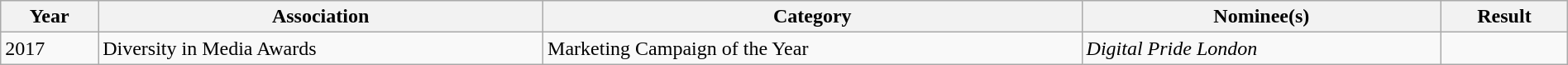<table class="wikitable" width="100%">
<tr>
<th>Year</th>
<th>Association</th>
<th>Category</th>
<th>Nominee(s)</th>
<th>Result</th>
</tr>
<tr>
<td>2017</td>
<td>Diversity in Media Awards</td>
<td>Marketing Campaign of the Year</td>
<td><em>Digital Pride London</em></td>
<td></td>
</tr>
</table>
